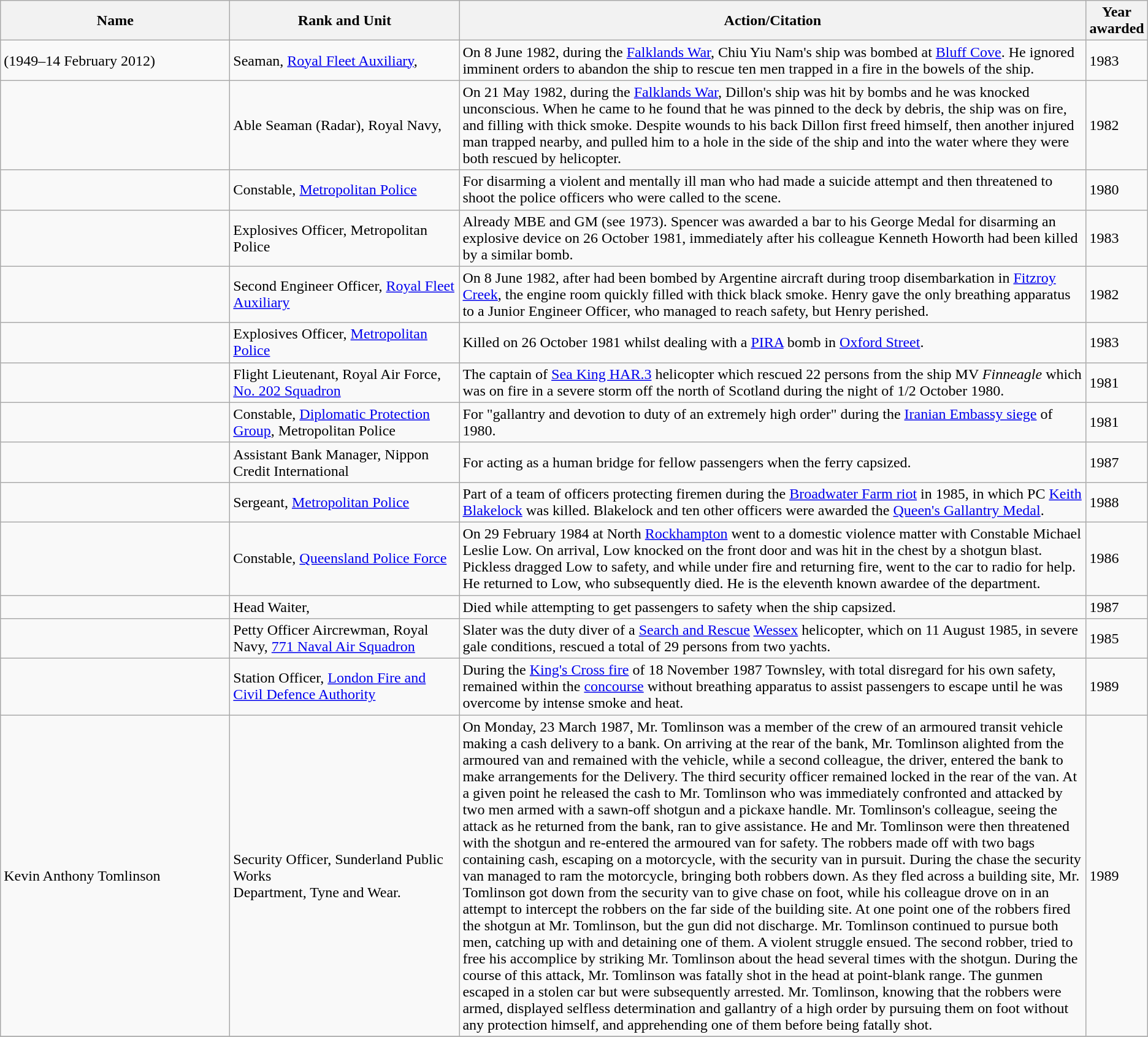<table class="wikitable sortable">
<tr>
<th scope="col" width="20%">Name</th>
<th scope="col" width="20%">Rank and Unit</th>
<th>Action/Citation</th>
<th scope="col" width="50">Year<br>awarded</th>
</tr>
<tr>
<td> (1949–14 February 2012)</td>
<td>Seaman, <a href='#'>Royal Fleet Auxiliary</a>, </td>
<td>On 8 June 1982, during the <a href='#'>Falklands War</a>, Chiu Yiu Nam's ship was bombed at <a href='#'>Bluff Cove</a>. He ignored imminent orders to abandon the ship to rescue ten men trapped in a fire in the bowels of the ship.</td>
<td>1983</td>
</tr>
<tr>
<td></td>
<td>Able Seaman (Radar), Royal Navy, </td>
<td>On 21 May 1982, during the <a href='#'>Falklands War</a>, Dillon's ship was hit by bombs and he was knocked unconscious. When he came to he found that he was pinned to the deck by debris, the ship was on fire, and filling with thick smoke. Despite wounds to his back Dillon first freed himself, then another injured man trapped nearby, and pulled him to a hole in the side of the ship and into the water where they were both rescued by helicopter.</td>
<td>1982</td>
</tr>
<tr>
<td></td>
<td>Constable, <a href='#'>Metropolitan Police</a></td>
<td>For disarming a violent and mentally ill man who had made a suicide attempt and then threatened to shoot the police officers who were called to the scene.</td>
<td>1980</td>
</tr>
<tr>
<td></td>
<td>Explosives Officer, Metropolitan Police</td>
<td>Already MBE and GM (see 1973). Spencer was awarded a bar to his George Medal for disarming an explosive device on 26 October 1981, immediately after his colleague Kenneth Howorth had been killed by a similar bomb.</td>
<td>1983<br></td>
</tr>
<tr>
<td></td>
<td>Second Engineer Officer, <a href='#'>Royal Fleet Auxiliary</a></td>
<td>On 8 June 1982, after  had been bombed by Argentine aircraft during troop disembarkation in <a href='#'>Fitzroy Creek</a>, the engine room quickly filled with thick black smoke. Henry gave the only breathing apparatus to a Junior Engineer Officer, who managed to reach safety, but Henry perished.</td>
<td>1982</td>
</tr>
<tr>
<td></td>
<td>Explosives Officer, <a href='#'>Metropolitan Police</a></td>
<td>Killed on 26 October 1981 whilst dealing with a <a href='#'>PIRA</a> bomb in <a href='#'>Oxford Street</a>.</td>
<td>1983</td>
</tr>
<tr>
<td></td>
<td>Flight Lieutenant, Royal Air Force, <a href='#'>No. 202 Squadron</a></td>
<td>The captain of <a href='#'>Sea King HAR.3</a> helicopter which rescued 22 persons from the ship MV <em>Finneagle</em> which was on fire in a severe storm off the north of Scotland during the night of 1/2 October 1980.</td>
<td>1981</td>
</tr>
<tr>
<td></td>
<td>Constable, <a href='#'>Diplomatic Protection Group</a>, Metropolitan Police</td>
<td>For "gallantry and devotion to duty of an extremely high order" during the <a href='#'>Iranian Embassy siege</a> of 1980.</td>
<td>1981</td>
</tr>
<tr>
<td></td>
<td>Assistant Bank Manager, Nippon Credit International</td>
<td>For acting as a human bridge for fellow passengers when the ferry  capsized.</td>
<td>1987</td>
</tr>
<tr>
<td></td>
<td>Sergeant, <a href='#'>Metropolitan Police</a></td>
<td>Part of a team of officers protecting firemen during the <a href='#'>Broadwater Farm riot</a> in 1985, in which PC <a href='#'>Keith Blakelock</a> was killed. Blakelock and ten other officers were awarded the <a href='#'>Queen's Gallantry Medal</a>.</td>
<td>1988</td>
</tr>
<tr>
<td></td>
<td>Constable, <a href='#'>Queensland Police Force</a></td>
<td>On 29 February 1984 at North <a href='#'>Rockhampton</a> went to a domestic violence matter with Constable Michael Leslie Low.  On arrival, Low knocked on the front door and was hit in the chest by a shotgun blast.  Pickless dragged Low to safety, and while under fire and returning fire, went to the car to radio for help.  He returned to Low, who subsequently died. He is the eleventh known awardee of the department.</td>
<td>1986</td>
</tr>
<tr>
<td></td>
<td>Head Waiter, </td>
<td>Died while attempting to get passengers to safety when the ship capsized.</td>
<td>1987</td>
</tr>
<tr>
<td></td>
<td>Petty Officer Aircrewman, Royal Navy, <a href='#'>771 Naval Air Squadron</a></td>
<td>Slater was the duty diver of a <a href='#'>Search and Rescue</a> <a href='#'>Wessex</a> helicopter, which on 11 August 1985, in severe gale conditions, rescued a total of 29 persons from two yachts.</td>
<td>1985</td>
</tr>
<tr>
<td></td>
<td>Station Officer, <a href='#'>London Fire and Civil Defence Authority</a></td>
<td>During the <a href='#'>King's Cross fire</a> of 18 November 1987 Townsley, with total disregard for his own safety, remained within the <a href='#'>concourse</a> without breathing apparatus to assist passengers to escape until he was overcome by intense smoke and heat.</td>
<td>1989</td>
</tr>
<tr>
<td>Kevin Anthony Tomlinson</td>
<td>Security Officer, Sunderland Public Works<br>Department, Tyne and Wear.</td>
<td>On Monday, 23 March 1987, Mr. Tomlinson was a member of the crew of an armoured transit vehicle making a cash delivery to a bank. On arriving at the rear of the bank, Mr. Tomlinson alighted from the armoured van and remained with the vehicle, while a second colleague, the driver, entered the bank to make arrangements for the Delivery. The third security officer remained locked in the rear of the van. At a given point he released the cash to Mr. Tomlinson who was immediately confronted and attacked by two men armed with a sawn-off shotgun and a pickaxe handle. Mr. Tomlinson's colleague, seeing the attack as he returned from the bank, ran to give assistance. He and Mr. Tomlinson were then threatened with the shotgun and re-entered the armoured van for safety. The robbers made off with two bags containing cash, escaping on a motorcycle, with the security van in pursuit. During the chase the security van managed to ram the motorcycle, bringing both robbers down. As they fled across a building site, Mr. Tomlinson got down from the security van to give chase on foot, while his colleague drove on in an attempt to intercept the robbers on the far side of the building site. At one point one of the robbers fired the shotgun at Mr. Tomlinson, but the gun did not discharge. Mr. Tomlinson continued to pursue both men, catching up with and detaining one of them. A violent struggle ensued. The second robber, tried to free his accomplice by striking Mr. Tomlinson about the head several times with the shotgun. During the course of this attack, Mr. Tomlinson was fatally shot in the head at point-blank range. The gunmen escaped in a stolen car but were subsequently arrested. Mr. Tomlinson, knowing that the robbers were armed, displayed selfless determination and gallantry of a high order by pursuing them on foot without any protection himself, and apprehending one of them before being fatally shot.</td>
<td>1989</td>
</tr>
<tr>
</tr>
</table>
